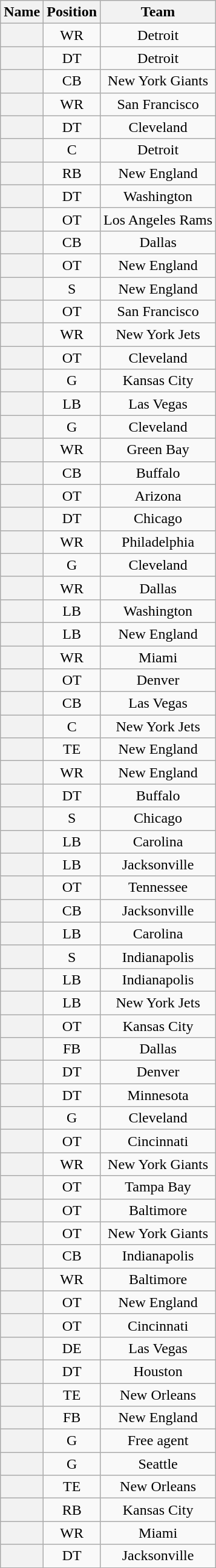<table class="wikitable sortable plainrowheaders mw-collapsible mw-collapsed" style="text-align:center;">
<tr>
<th scope="col">Name</th>
<th scope="col">Position</th>
<th scope="col">Team</th>
</tr>
<tr>
<th scope="row" style="text-align:center;"></th>
<td>WR</td>
<td>Detroit</td>
</tr>
<tr>
<th scope="row" style="text-align:center;"></th>
<td>DT</td>
<td>Detroit</td>
</tr>
<tr>
<th scope="row" style="text-align:center;"></th>
<td>CB</td>
<td>New York Giants</td>
</tr>
<tr>
<th scope="row" style="text-align:center;"></th>
<td>WR</td>
<td>San Francisco</td>
</tr>
<tr>
<th scope="row" style="text-align:center;"></th>
<td>DT</td>
<td>Cleveland</td>
</tr>
<tr>
<th scope="row" style="text-align:center;"></th>
<td>C</td>
<td>Detroit</td>
</tr>
<tr>
<th scope="row" style="text-align:center;"></th>
<td>RB</td>
<td>New England</td>
</tr>
<tr>
<th scope="row" style="text-align:center;"></th>
<td>DT</td>
<td>Washington</td>
</tr>
<tr>
<th scope="row" style="text-align:center;"></th>
<td>OT</td>
<td>Los Angeles Rams</td>
</tr>
<tr>
<th scope="row" style="text-align:center;"></th>
<td>CB</td>
<td>Dallas</td>
</tr>
<tr>
<th scope="row" style="text-align:center;"></th>
<td>OT</td>
<td>New England</td>
</tr>
<tr>
<th scope="row" style="text-align:center;"></th>
<td>S</td>
<td>New England</td>
</tr>
<tr>
<th scope="row" style="text-align:center;"></th>
<td>OT</td>
<td>San Francisco</td>
</tr>
<tr>
<th scope="row" style="text-align:center;"></th>
<td>WR</td>
<td>New York Jets</td>
</tr>
<tr>
<th scope="row" style="text-align:center;"></th>
<td>OT</td>
<td>Cleveland</td>
</tr>
<tr>
<th scope="row" style="text-align:center;"></th>
<td>G</td>
<td>Kansas City</td>
</tr>
<tr>
<th scope="row" style="text-align:center;"></th>
<td>LB</td>
<td>Las Vegas</td>
</tr>
<tr>
<th scope="row" style="text-align:center;"></th>
<td>G</td>
<td>Cleveland</td>
</tr>
<tr>
<th scope="row" style="text-align:center;"></th>
<td>WR</td>
<td>Green Bay</td>
</tr>
<tr>
<th scope="row" style="text-align:center;"></th>
<td>CB</td>
<td>Buffalo</td>
</tr>
<tr>
<th scope="row" style="text-align:center;"></th>
<td>OT</td>
<td>Arizona</td>
</tr>
<tr>
<th scope="row" style="text-align:center;"></th>
<td>DT</td>
<td>Chicago</td>
</tr>
<tr>
<th scope="row" style="text-align:center;"></th>
<td>WR</td>
<td>Philadelphia</td>
</tr>
<tr>
<th scope="row" style="text-align:center;"></th>
<td>G</td>
<td>Cleveland</td>
</tr>
<tr>
<th scope="row" style="text-align:center;"></th>
<td>WR</td>
<td>Dallas</td>
</tr>
<tr>
<th scope="row" style="text-align:center;"></th>
<td>LB</td>
<td>Washington</td>
</tr>
<tr>
<th scope="row" style="text-align:center;"></th>
<td>LB</td>
<td>New England</td>
</tr>
<tr>
<th scope="row" style="text-align:center;"></th>
<td>WR</td>
<td>Miami</td>
</tr>
<tr>
<th scope="row" style="text-align:center;"></th>
<td>OT</td>
<td>Denver</td>
</tr>
<tr>
<th scope="row" style="text-align:center;"></th>
<td>CB</td>
<td>Las Vegas</td>
</tr>
<tr>
<th scope="row" style="text-align:center;"></th>
<td>C</td>
<td>New York Jets</td>
</tr>
<tr>
<th scope="row" style="text-align:center;"></th>
<td>TE</td>
<td>New England</td>
</tr>
<tr>
<th scope="row" style="text-align:center;"></th>
<td>WR</td>
<td>New England</td>
</tr>
<tr>
<th scope="row" style="text-align:center;"></th>
<td>DT</td>
<td>Buffalo</td>
</tr>
<tr>
<th scope="row" style="text-align:center;"></th>
<td>S</td>
<td>Chicago</td>
</tr>
<tr>
<th scope="row" style="text-align:center;"></th>
<td>LB</td>
<td>Carolina</td>
</tr>
<tr>
<th scope="row" style="text-align:center;"></th>
<td>LB</td>
<td>Jacksonville</td>
</tr>
<tr>
<th scope="row" style="text-align:center;"></th>
<td>OT</td>
<td>Tennessee</td>
</tr>
<tr>
<th scope="row" style="text-align:center;"></th>
<td>CB</td>
<td>Jacksonville</td>
</tr>
<tr>
<th scope="row" style="text-align:center;"></th>
<td>LB</td>
<td>Carolina</td>
</tr>
<tr>
<th scope="row" style="text-align:center;"></th>
<td>S</td>
<td>Indianapolis</td>
</tr>
<tr>
<th scope="row" style="text-align:center;"></th>
<td>LB</td>
<td>Indianapolis</td>
</tr>
<tr>
<th scope="row" style="text-align:center;"></th>
<td>LB</td>
<td>New York Jets</td>
</tr>
<tr>
<th scope="row" style="text-align:center;"></th>
<td>OT</td>
<td>Kansas City</td>
</tr>
<tr>
<th scope="row" style="text-align:center;"></th>
<td>FB</td>
<td>Dallas</td>
</tr>
<tr>
<th scope="row" style="text-align:center;"></th>
<td>DT</td>
<td>Denver</td>
</tr>
<tr>
<th scope="row" style="text-align:center;"></th>
<td>DT</td>
<td>Minnesota</td>
</tr>
<tr>
<th scope="row" style="text-align:center;"></th>
<td>G</td>
<td>Cleveland</td>
</tr>
<tr>
<th scope="row" style="text-align:center;"></th>
<td>OT</td>
<td>Cincinnati</td>
</tr>
<tr>
<th scope="row" style="text-align:center;"></th>
<td>WR</td>
<td>New York Giants</td>
</tr>
<tr>
<th scope="row" style="text-align:center;"></th>
<td>OT</td>
<td>Tampa Bay</td>
</tr>
<tr>
<th scope="row" style="text-align:center;"></th>
<td>OT</td>
<td>Baltimore</td>
</tr>
<tr>
<th scope="row" style="text-align:center;"></th>
<td>OT</td>
<td>New York Giants</td>
</tr>
<tr>
<th scope="row" style="text-align:center;"></th>
<td>CB</td>
<td>Indianapolis</td>
</tr>
<tr>
<th scope="row" style="text-align:center;"></th>
<td>WR</td>
<td>Baltimore</td>
</tr>
<tr>
<th scope="row" style="text-align:center;"></th>
<td>OT</td>
<td>New England</td>
</tr>
<tr>
<th scope="row" style="text-align:center;"></th>
<td>OT</td>
<td>Cincinnati</td>
</tr>
<tr>
<th scope="row" style="text-align:center;"></th>
<td>DE</td>
<td>Las Vegas</td>
</tr>
<tr>
<th scope="row" style="text-align:center;"></th>
<td>DT</td>
<td>Houston</td>
</tr>
<tr>
<th scope="row" style="text-align:center;"></th>
<td>TE</td>
<td>New Orleans</td>
</tr>
<tr>
<th scope="row" style="text-align:center;"></th>
<td>FB</td>
<td>New England</td>
</tr>
<tr>
<th scope="row" style="text-align:center;"></th>
<td>G</td>
<td>Free agent</td>
</tr>
<tr>
<th scope="row" style="text-align:center;"></th>
<td>G</td>
<td>Seattle</td>
</tr>
<tr>
<th scope="row" style="text-align:center;"></th>
<td>TE</td>
<td>New Orleans</td>
</tr>
<tr>
<th scope="row" style="text-align:center;"></th>
<td>RB</td>
<td>Kansas City</td>
</tr>
<tr>
<th scope="row" style="text-align:center;"></th>
<td>WR</td>
<td>Miami</td>
</tr>
<tr>
<th scope="row" style="text-align:center;"></th>
<td>DT</td>
<td>Jacksonville</td>
</tr>
</table>
